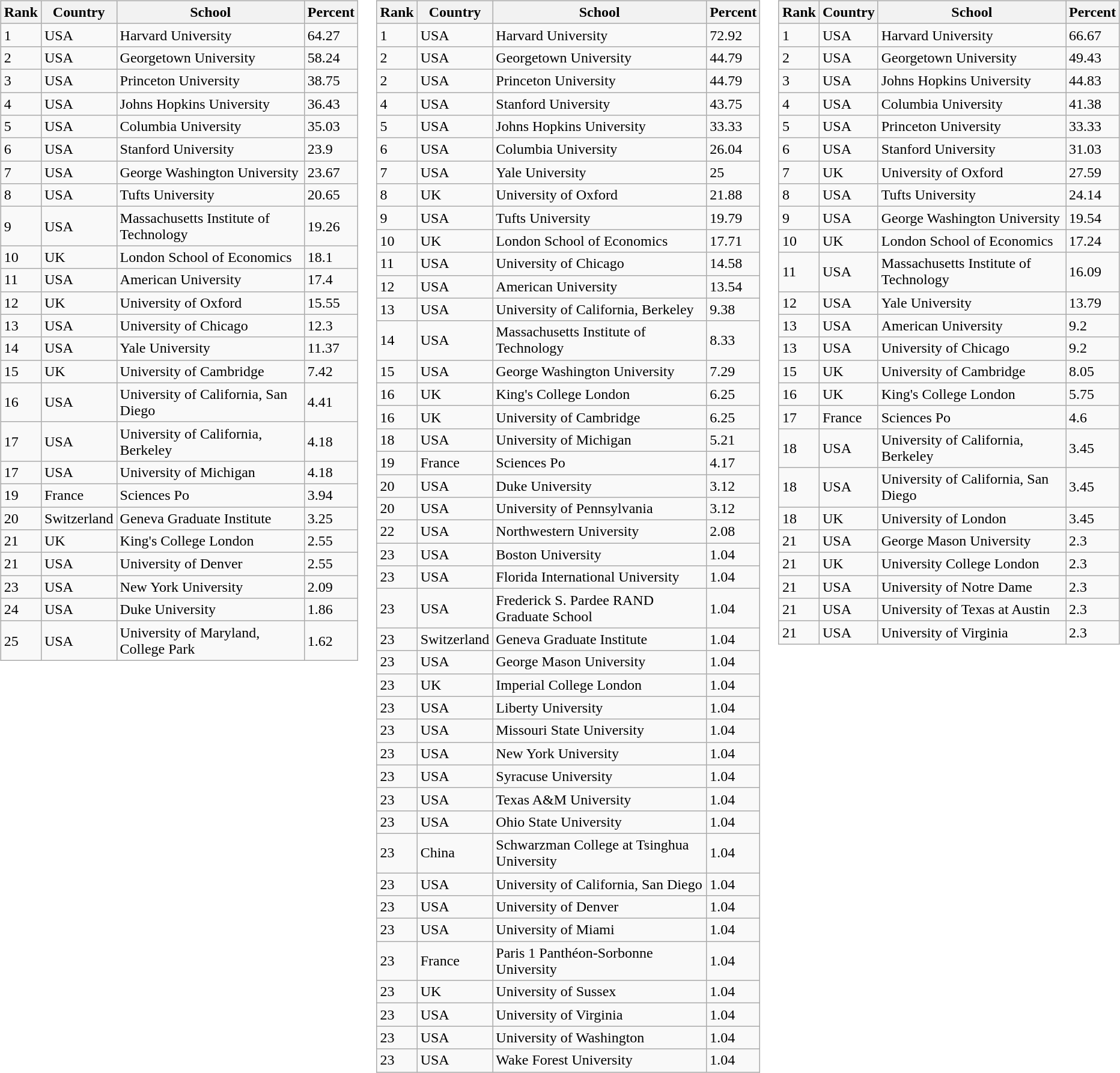<table>
<tr>
<td style="vertical-align: top"><br><table class="wikitable sortable">
<tr>
<th>Rank</th>
<th>Country</th>
<th>School</th>
<th>Percent</th>
</tr>
<tr>
<td>1</td>
<td>USA</td>
<td>Harvard University</td>
<td>64.27</td>
</tr>
<tr>
<td>2</td>
<td>USA</td>
<td>Georgetown University</td>
<td>58.24</td>
</tr>
<tr>
<td>3</td>
<td>USA</td>
<td>Princeton University</td>
<td>38.75</td>
</tr>
<tr>
<td>4</td>
<td>USA</td>
<td>Johns Hopkins University</td>
<td>36.43</td>
</tr>
<tr>
<td>5</td>
<td>USA</td>
<td>Columbia University</td>
<td>35.03</td>
</tr>
<tr>
<td>6</td>
<td>USA</td>
<td>Stanford University</td>
<td>23.9</td>
</tr>
<tr>
<td>7</td>
<td>USA</td>
<td>George Washington University</td>
<td>23.67</td>
</tr>
<tr>
<td>8</td>
<td>USA</td>
<td>Tufts University</td>
<td>20.65</td>
</tr>
<tr>
<td>9</td>
<td>USA</td>
<td>Massachusetts Institute of Technology</td>
<td>19.26</td>
</tr>
<tr>
<td>10</td>
<td>UK</td>
<td>London School of Economics</td>
<td>18.1</td>
</tr>
<tr>
<td>11</td>
<td>USA</td>
<td>American University</td>
<td>17.4</td>
</tr>
<tr>
<td>12</td>
<td>UK</td>
<td>University of Oxford</td>
<td>15.55</td>
</tr>
<tr>
<td>13</td>
<td>USA</td>
<td>University of Chicago</td>
<td>12.3</td>
</tr>
<tr>
<td>14</td>
<td>USA</td>
<td>Yale University</td>
<td>11.37</td>
</tr>
<tr>
<td>15</td>
<td>UK</td>
<td>University of Cambridge</td>
<td>7.42</td>
</tr>
<tr>
<td>16</td>
<td>USA</td>
<td>University of California, San Diego</td>
<td>4.41</td>
</tr>
<tr>
<td>17</td>
<td>USA</td>
<td>University of California, Berkeley</td>
<td>4.18</td>
</tr>
<tr>
<td>17</td>
<td>USA</td>
<td>University of Michigan</td>
<td>4.18</td>
</tr>
<tr>
<td>19</td>
<td>France</td>
<td>Sciences Po</td>
<td>3.94</td>
</tr>
<tr>
<td>20</td>
<td>Switzerland</td>
<td>Geneva Graduate Institute</td>
<td>3.25</td>
</tr>
<tr>
<td>21</td>
<td>UK</td>
<td>King's College London</td>
<td>2.55</td>
</tr>
<tr>
<td>21</td>
<td>USA</td>
<td>University of Denver</td>
<td>2.55</td>
</tr>
<tr>
<td>23</td>
<td>USA</td>
<td>New York University</td>
<td>2.09</td>
</tr>
<tr>
<td>24</td>
<td>USA</td>
<td>Duke University</td>
<td>1.86</td>
</tr>
<tr>
<td>25</td>
<td>USA</td>
<td>University of Maryland, College Park</td>
<td>1.62</td>
</tr>
</table>
</td>
<td style="vertical-align: top"><br><table class="wikitable sortable">
<tr>
<th>Rank</th>
<th>Country</th>
<th>School</th>
<th>Percent</th>
</tr>
<tr>
<td>1</td>
<td>USA</td>
<td>Harvard University</td>
<td>72.92</td>
</tr>
<tr>
<td>2</td>
<td>USA</td>
<td>Georgetown University</td>
<td>44.79</td>
</tr>
<tr>
<td>2</td>
<td>USA</td>
<td>Princeton University</td>
<td>44.79</td>
</tr>
<tr>
<td>4</td>
<td>USA</td>
<td>Stanford University</td>
<td>43.75</td>
</tr>
<tr>
<td>5</td>
<td>USA</td>
<td>Johns Hopkins University</td>
<td>33.33</td>
</tr>
<tr>
<td>6</td>
<td>USA</td>
<td>Columbia University</td>
<td>26.04</td>
</tr>
<tr>
<td>7</td>
<td>USA</td>
<td>Yale University</td>
<td>25</td>
</tr>
<tr>
<td>8</td>
<td>UK</td>
<td>University of Oxford</td>
<td>21.88</td>
</tr>
<tr>
<td>9</td>
<td>USA</td>
<td>Tufts University</td>
<td>19.79</td>
</tr>
<tr>
<td>10</td>
<td>UK</td>
<td>London School of Economics</td>
<td>17.71</td>
</tr>
<tr>
<td>11</td>
<td>USA</td>
<td>University of Chicago</td>
<td>14.58</td>
</tr>
<tr>
<td>12</td>
<td>USA</td>
<td>American University</td>
<td>13.54</td>
</tr>
<tr>
<td>13</td>
<td>USA</td>
<td>University of California, Berkeley</td>
<td>9.38</td>
</tr>
<tr>
<td>14</td>
<td>USA</td>
<td>Massachusetts Institute of Technology</td>
<td>8.33</td>
</tr>
<tr>
<td>15</td>
<td>USA</td>
<td>George Washington University</td>
<td>7.29</td>
</tr>
<tr>
<td>16</td>
<td>UK</td>
<td>King's College London</td>
<td>6.25</td>
</tr>
<tr>
<td>16</td>
<td>UK</td>
<td>University of Cambridge</td>
<td>6.25</td>
</tr>
<tr>
<td>18</td>
<td>USA</td>
<td>University of Michigan</td>
<td>5.21</td>
</tr>
<tr>
<td>19</td>
<td>France</td>
<td>Sciences Po</td>
<td>4.17</td>
</tr>
<tr>
<td>20</td>
<td>USA</td>
<td>Duke University</td>
<td>3.12</td>
</tr>
<tr>
<td>20</td>
<td>USA</td>
<td>University of Pennsylvania</td>
<td>3.12</td>
</tr>
<tr>
<td>22</td>
<td>USA</td>
<td>Northwestern University</td>
<td>2.08</td>
</tr>
<tr>
<td>23</td>
<td>USA</td>
<td>Boston University</td>
<td>1.04</td>
</tr>
<tr>
<td>23</td>
<td>USA</td>
<td>Florida International University</td>
<td>1.04</td>
</tr>
<tr>
<td>23</td>
<td>USA</td>
<td>Frederick S. Pardee RAND Graduate School</td>
<td>1.04</td>
</tr>
<tr>
<td>23</td>
<td>Switzerland</td>
<td>Geneva Graduate Institute</td>
<td>1.04</td>
</tr>
<tr>
<td>23</td>
<td>USA</td>
<td>George Mason University</td>
<td>1.04</td>
</tr>
<tr>
<td>23</td>
<td>UK</td>
<td>Imperial College London</td>
<td>1.04</td>
</tr>
<tr>
<td>23</td>
<td>USA</td>
<td>Liberty University</td>
<td>1.04</td>
</tr>
<tr>
<td>23</td>
<td>USA</td>
<td>Missouri State University</td>
<td>1.04</td>
</tr>
<tr>
<td>23</td>
<td>USA</td>
<td>New York University</td>
<td>1.04</td>
</tr>
<tr>
<td>23</td>
<td>USA</td>
<td>Syracuse University</td>
<td>1.04</td>
</tr>
<tr>
<td>23</td>
<td>USA</td>
<td>Texas A&M University</td>
<td>1.04</td>
</tr>
<tr>
<td>23</td>
<td>USA</td>
<td>Ohio State University</td>
<td>1.04</td>
</tr>
<tr>
<td>23</td>
<td>China</td>
<td>Schwarzman College at Tsinghua University</td>
<td>1.04</td>
</tr>
<tr>
<td>23</td>
<td>USA</td>
<td>University of California, San Diego</td>
<td>1.04</td>
</tr>
<tr>
<td>23</td>
<td>USA</td>
<td>University of Denver</td>
<td>1.04</td>
</tr>
<tr>
<td>23</td>
<td>USA</td>
<td>University of Miami</td>
<td>1.04</td>
</tr>
<tr>
<td>23</td>
<td>France</td>
<td>Paris 1 Panthéon-Sorbonne University</td>
<td>1.04</td>
</tr>
<tr>
<td>23</td>
<td>UK</td>
<td>University of Sussex</td>
<td>1.04</td>
</tr>
<tr>
<td>23</td>
<td>USA</td>
<td>University of Virginia</td>
<td>1.04</td>
</tr>
<tr>
<td>23</td>
<td>USA</td>
<td>University of Washington</td>
<td>1.04</td>
</tr>
<tr>
<td>23</td>
<td>USA</td>
<td>Wake Forest University</td>
<td>1.04</td>
</tr>
</table>
</td>
<td style="vertical-align: top"><br><table class="wikitable sortable">
<tr>
<th>Rank</th>
<th>Country</th>
<th>School</th>
<th>Percent</th>
</tr>
<tr>
<td>1</td>
<td>USA</td>
<td>Harvard University</td>
<td>66.67</td>
</tr>
<tr>
<td>2</td>
<td>USA</td>
<td>Georgetown University</td>
<td>49.43</td>
</tr>
<tr>
<td>3</td>
<td>USA</td>
<td>Johns Hopkins University</td>
<td>44.83</td>
</tr>
<tr>
<td>4</td>
<td>USA</td>
<td>Columbia University</td>
<td>41.38</td>
</tr>
<tr>
<td>5</td>
<td>USA</td>
<td>Princeton University</td>
<td>33.33</td>
</tr>
<tr>
<td>6</td>
<td>USA</td>
<td>Stanford University</td>
<td>31.03</td>
</tr>
<tr>
<td>7</td>
<td>UK</td>
<td>University of Oxford</td>
<td>27.59</td>
</tr>
<tr>
<td>8</td>
<td>USA</td>
<td>Tufts University</td>
<td>24.14</td>
</tr>
<tr>
<td>9</td>
<td>USA</td>
<td>George Washington University</td>
<td>19.54</td>
</tr>
<tr>
<td>10</td>
<td>UK</td>
<td>London School of Economics</td>
<td>17.24</td>
</tr>
<tr>
<td>11</td>
<td>USA</td>
<td>Massachusetts Institute of Technology</td>
<td>16.09</td>
</tr>
<tr>
<td>12</td>
<td>USA</td>
<td>Yale University</td>
<td>13.79</td>
</tr>
<tr>
<td>13</td>
<td>USA</td>
<td>American University</td>
<td>9.2</td>
</tr>
<tr>
<td>13</td>
<td>USA</td>
<td>University of Chicago</td>
<td>9.2</td>
</tr>
<tr>
<td>15</td>
<td>UK</td>
<td>University of Cambridge</td>
<td>8.05</td>
</tr>
<tr>
<td>16</td>
<td>UK</td>
<td>King's College London</td>
<td>5.75</td>
</tr>
<tr>
<td>17</td>
<td>France</td>
<td>Sciences Po</td>
<td>4.6</td>
</tr>
<tr>
<td>18</td>
<td>USA</td>
<td>University of California, Berkeley</td>
<td>3.45</td>
</tr>
<tr>
<td>18</td>
<td>USA</td>
<td>University of California, San Diego</td>
<td>3.45</td>
</tr>
<tr>
<td>18</td>
<td>UK</td>
<td>University of London</td>
<td>3.45</td>
</tr>
<tr>
<td>21</td>
<td>USA</td>
<td>George Mason University</td>
<td>2.3</td>
</tr>
<tr>
<td>21</td>
<td>UK</td>
<td>University College London</td>
<td>2.3</td>
</tr>
<tr>
<td>21</td>
<td>USA</td>
<td>University of Notre Dame</td>
<td>2.3</td>
</tr>
<tr>
<td>21</td>
<td>USA</td>
<td>University of Texas at Austin</td>
<td>2.3</td>
</tr>
<tr>
<td>21</td>
<td>USA</td>
<td>University of Virginia</td>
<td>2.3</td>
</tr>
</table>
</td>
</tr>
</table>
